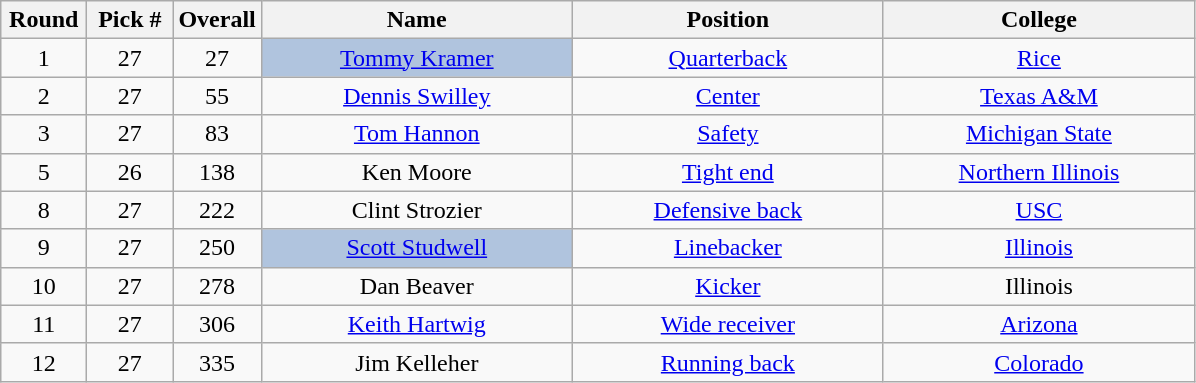<table class="wikitable sortable" style="text-align:center">
<tr>
<th width=50px>Round</th>
<th width=50px>Pick #</th>
<th width=50px>Overall</th>
<th width=200px>Name</th>
<th width=200px>Position</th>
<th width=200px>College</th>
</tr>
<tr>
<td>1</td>
<td>27</td>
<td>27</td>
<td bgcolor=lightsteelblue><a href='#'>Tommy Kramer</a></td>
<td><a href='#'>Quarterback</a></td>
<td><a href='#'>Rice</a></td>
</tr>
<tr>
<td>2</td>
<td>27</td>
<td>55</td>
<td><a href='#'>Dennis Swilley</a></td>
<td><a href='#'>Center</a></td>
<td><a href='#'>Texas A&M</a></td>
</tr>
<tr>
<td>3</td>
<td>27</td>
<td>83</td>
<td><a href='#'>Tom Hannon</a></td>
<td><a href='#'>Safety</a></td>
<td><a href='#'>Michigan State</a></td>
</tr>
<tr>
<td>5</td>
<td>26</td>
<td>138</td>
<td>Ken Moore</td>
<td><a href='#'>Tight end</a></td>
<td><a href='#'>Northern Illinois</a></td>
</tr>
<tr>
<td>8</td>
<td>27</td>
<td>222</td>
<td>Clint Strozier</td>
<td><a href='#'>Defensive back</a></td>
<td><a href='#'>USC</a></td>
</tr>
<tr>
<td>9</td>
<td>27</td>
<td>250</td>
<td bgcolor=lightsteelblue><a href='#'>Scott Studwell</a></td>
<td><a href='#'>Linebacker</a></td>
<td><a href='#'>Illinois</a></td>
</tr>
<tr>
<td>10</td>
<td>27</td>
<td>278</td>
<td>Dan Beaver</td>
<td><a href='#'>Kicker</a></td>
<td>Illinois</td>
</tr>
<tr>
<td>11</td>
<td>27</td>
<td>306</td>
<td><a href='#'>Keith Hartwig</a></td>
<td><a href='#'>Wide receiver</a></td>
<td><a href='#'>Arizona</a></td>
</tr>
<tr>
<td>12</td>
<td>27</td>
<td>335</td>
<td>Jim Kelleher</td>
<td><a href='#'>Running back</a></td>
<td><a href='#'>Colorado</a></td>
</tr>
</table>
